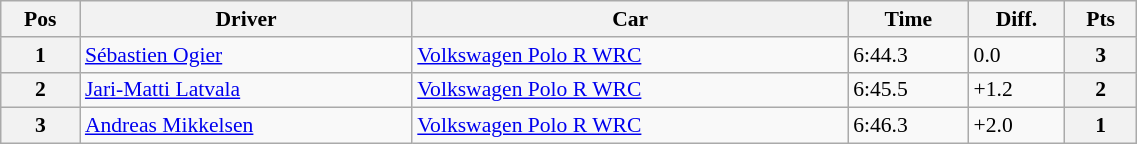<table class="wikitable" width=60% style="text-align: left; font-size: 90%; max-width: 950px;">
<tr>
<th>Pos</th>
<th>Driver</th>
<th>Car</th>
<th>Time</th>
<th>Diff.</th>
<th>Pts</th>
</tr>
<tr>
<th>1</th>
<td> <a href='#'>Sébastien Ogier</a></td>
<td><a href='#'>Volkswagen Polo R WRC</a></td>
<td>6:44.3</td>
<td>0.0</td>
<th><strong>3</strong></th>
</tr>
<tr>
<th>2</th>
<td> <a href='#'>Jari-Matti Latvala</a></td>
<td><a href='#'>Volkswagen Polo R WRC</a></td>
<td>6:45.5</td>
<td>+1.2</td>
<th><strong>2</strong></th>
</tr>
<tr>
<th>3</th>
<td> <a href='#'>Andreas Mikkelsen</a></td>
<td><a href='#'>Volkswagen Polo R WRC</a></td>
<td>6:46.3</td>
<td>+2.0</td>
<th><strong>1</strong></th>
</tr>
</table>
